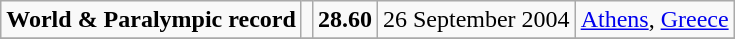<table class="wikitable">
<tr>
<td><strong>World & Paralympic record</strong></td>
<td></td>
<td><strong>28.60</strong></td>
<td>26 September 2004</td>
<td><a href='#'>Athens</a>, <a href='#'>Greece</a></td>
</tr>
<tr>
</tr>
</table>
